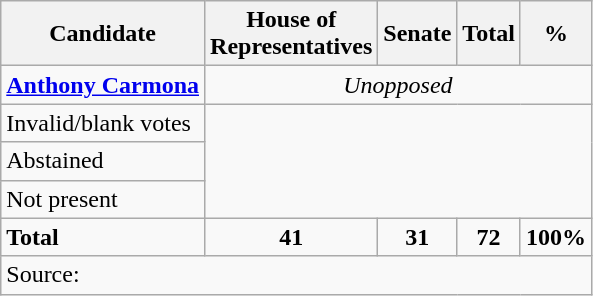<table class="wikitable">
<tr>
<th>Candidate</th>
<th>House of <br>Representatives</th>
<th>Senate</th>
<th>Total</th>
<th>%</th>
</tr>
<tr>
<td><strong><a href='#'>Anthony Carmona</a></strong></td>
<td colspan=4 align=center><em>Unopposed</em></td>
</tr>
<tr>
<td>Invalid/blank votes</td>
<td colspan=4 rowspan=3></td>
</tr>
<tr>
<td>Abstained</td>
</tr>
<tr>
<td>Not present</td>
</tr>
<tr>
<td><strong>Total</strong></td>
<td align=center><strong>41</strong></td>
<td align=center><strong>31</strong></td>
<td align=center><strong>72</strong></td>
<td align=center><strong>100%</strong></td>
</tr>
<tr>
<td colspan=5>Source:</td>
</tr>
</table>
